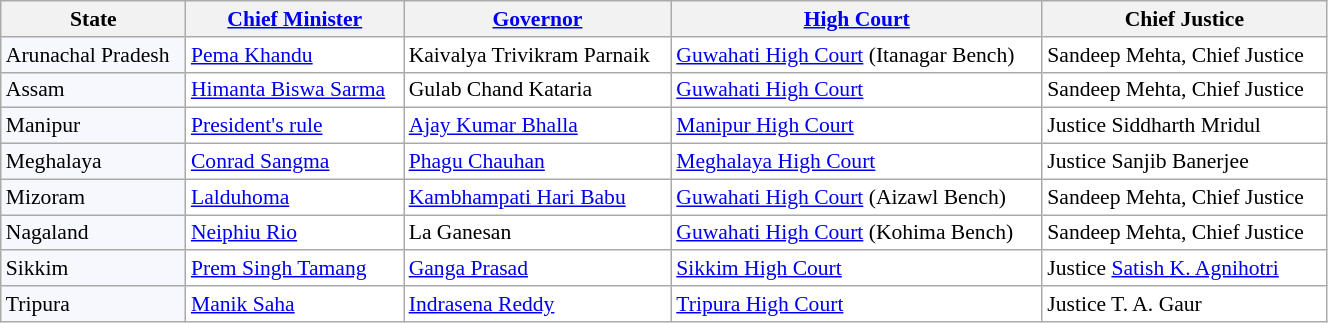<table class="wikitable" style="font-size:0.9em; min-width:70%; background:#fff;">
<tr>
<th>State</th>
<th><a href='#'>Chief Minister</a></th>
<th><a href='#'>Governor</a></th>
<th><a href='#'>High Court</a></th>
<th>Chief Justice</th>
</tr>
<tr>
<td style="background:#f7f7fe;">Arunachal Pradesh</td>
<td><a href='#'>Pema Khandu</a></td>
<td>Kaivalya Trivikram Parnaik</td>
<td><a href='#'>Guwahati High Court</a> (Itanagar Bench)</td>
<td>Sandeep Mehta, Chief Justice</td>
</tr>
<tr>
<td style="background:#f7f7fe;">Assam</td>
<td><a href='#'>Himanta Biswa Sarma</a></td>
<td>Gulab Chand Kataria</td>
<td><a href='#'>Guwahati High Court</a></td>
<td>Sandeep Mehta, Chief Justice</td>
</tr>
<tr>
<td style="background:#f7f7fe;">Manipur</td>
<td><a href='#'>President's rule</a></td>
<td><a href='#'>Ajay Kumar Bhalla</a></td>
<td><a href='#'>Manipur High Court</a></td>
<td>Justice Siddharth Mridul</td>
</tr>
<tr>
<td style="background:#f7f7fe;">Meghalaya</td>
<td><a href='#'>Conrad Sangma</a></td>
<td><a href='#'>Phagu Chauhan</a></td>
<td><a href='#'>Meghalaya High Court</a></td>
<td>Justice Sanjib Banerjee</td>
</tr>
<tr>
<td style="background:#f7f7fe;">Mizoram</td>
<td><a href='#'>Lalduhoma</a></td>
<td><a href='#'>Kambhampati Hari Babu</a></td>
<td><a href='#'>Guwahati High Court</a> (Aizawl Bench)</td>
<td>Sandeep Mehta, Chief Justice</td>
</tr>
<tr>
<td style="background:#f7f7fe;">Nagaland</td>
<td><a href='#'>Neiphiu Rio</a></td>
<td>La Ganesan</td>
<td><a href='#'>Guwahati High Court</a> (Kohima Bench)</td>
<td>Sandeep Mehta, Chief Justice</td>
</tr>
<tr>
<td style="background:#f7f7fe;">Sikkim</td>
<td><a href='#'>Prem Singh Tamang</a></td>
<td><a href='#'>Ganga Prasad</a></td>
<td><a href='#'>Sikkim High Court</a></td>
<td>Justice <a href='#'>Satish K. Agnihotri</a></td>
</tr>
<tr>
<td style="background:#f7f7fe;">Tripura</td>
<td><a href='#'>Manik Saha</a></td>
<td><a href='#'>Indrasena Reddy</a></td>
<td><a href='#'>Tripura High Court</a></td>
<td>Justice T. A. Gaur</td>
</tr>
</table>
